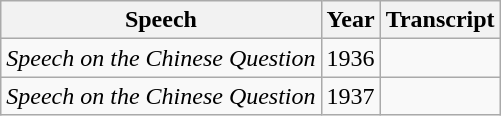<table class="wikitable sortable">
<tr>
<th>Speech</th>
<th>Year</th>
<th>Transcript</th>
</tr>
<tr>
<td><em>Speech on the Chinese Question</em></td>
<td>1936</td>
<td></td>
</tr>
<tr>
<td><em>Speech on the Chinese Question</em></td>
<td>1937</td>
<td></td>
</tr>
</table>
